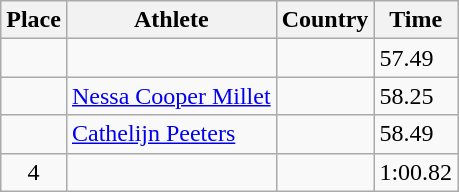<table class="wikitable">
<tr>
<th>Place</th>
<th>Athlete</th>
<th>Country</th>
<th>Time</th>
</tr>
<tr>
<td align=center></td>
<td></td>
<td></td>
<td>57.49</td>
</tr>
<tr>
<td align=center></td>
<td><a href='#'>Nessa Cooper Millet</a></td>
<td></td>
<td>58.25</td>
</tr>
<tr>
<td align=center></td>
<td><a href='#'>Cathelijn Peeters</a></td>
<td></td>
<td>58.49</td>
</tr>
<tr>
<td align=center>4</td>
<td></td>
<td></td>
<td>1:00.82</td>
</tr>
</table>
